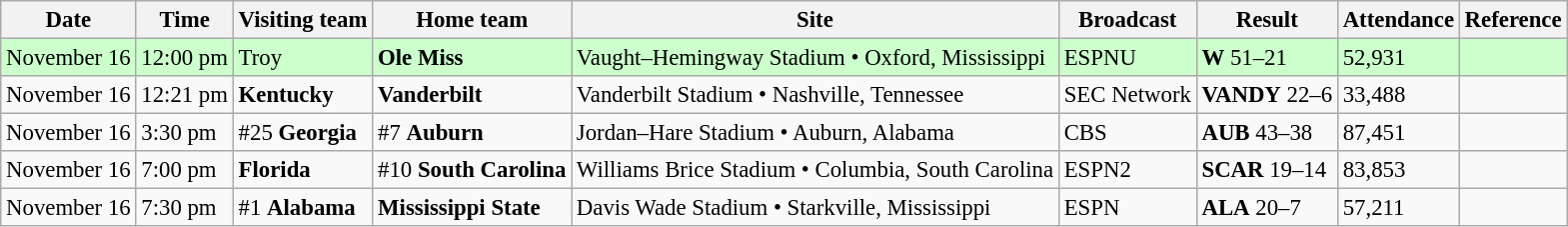<table class="wikitable" style="font-size:95%;">
<tr>
<th>Date</th>
<th>Time</th>
<th>Visiting team</th>
<th>Home team</th>
<th>Site</th>
<th>Broadcast</th>
<th>Result</th>
<th>Attendance</th>
<th class="unsortable">Reference</th>
</tr>
<tr bgcolor=ccffcc>
<td>November 16</td>
<td>12:00 pm</td>
<td>Troy</td>
<td><strong>Ole Miss</strong></td>
<td>Vaught–Hemingway Stadium • Oxford, Mississippi</td>
<td>ESPNU</td>
<td><strong>W</strong> 51–21</td>
<td>52,931</td>
<td></td>
</tr>
<tr bgcolor=>
<td>November 16</td>
<td>12:21 pm</td>
<td><strong>Kentucky</strong></td>
<td><strong>Vanderbilt</strong></td>
<td>Vanderbilt Stadium • Nashville, Tennessee</td>
<td>SEC Network</td>
<td><strong>VANDY</strong> 22–6</td>
<td>33,488</td>
<td></td>
</tr>
<tr bgcolor=>
<td>November 16</td>
<td>3:30 pm</td>
<td>#25 <strong>Georgia</strong></td>
<td>#7 <strong>Auburn</strong></td>
<td>Jordan–Hare Stadium • Auburn, Alabama</td>
<td>CBS</td>
<td><strong>AUB</strong> 43–38</td>
<td>87,451</td>
<td></td>
</tr>
<tr bgcolor=>
<td>November 16</td>
<td>7:00 pm</td>
<td><strong>Florida</strong></td>
<td>#10 <strong>South Carolina</strong></td>
<td>Williams Brice Stadium • Columbia, South Carolina</td>
<td>ESPN2</td>
<td><strong>SCAR</strong> 19–14</td>
<td>83,853</td>
<td></td>
</tr>
<tr bgcolor=>
<td>November 16</td>
<td>7:30 pm</td>
<td>#1 <strong>Alabama</strong></td>
<td><strong>Mississippi State</strong></td>
<td>Davis Wade Stadium • Starkville, Mississippi</td>
<td>ESPN</td>
<td><strong>ALA</strong> 20–7</td>
<td>57,211</td>
<td></td>
</tr>
</table>
